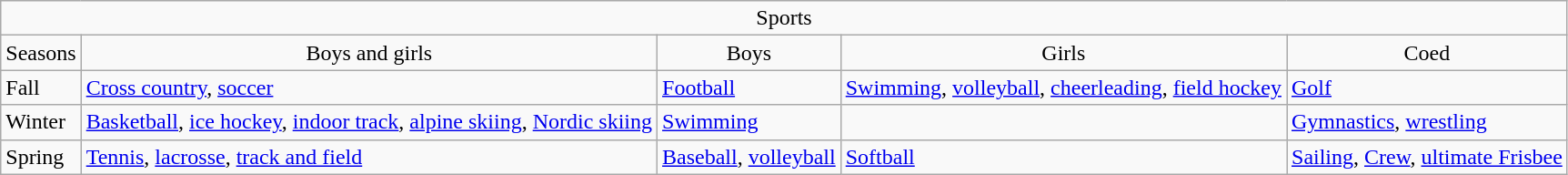<table class="wikitable">
<tr style="text-align:center;">
<td colspan="5">Sports</td>
</tr>
<tr style="text-align:center;">
<td>Seasons</td>
<td>Boys and girls</td>
<td>Boys</td>
<td>Girls</td>
<td>Coed</td>
</tr>
<tr>
<td>Fall</td>
<td><a href='#'>Cross country</a>, <a href='#'>soccer</a></td>
<td><a href='#'>Football</a></td>
<td><a href='#'>Swimming</a>, <a href='#'>volleyball</a>, <a href='#'>cheerleading</a>, <a href='#'>field hockey</a></td>
<td><a href='#'>Golf</a></td>
</tr>
<tr>
<td>Winter</td>
<td><a href='#'>Basketball</a>, <a href='#'>ice hockey</a>, <a href='#'>indoor track</a>, <a href='#'>alpine skiing</a>, <a href='#'>Nordic skiing</a></td>
<td><a href='#'>Swimming</a></td>
<td></td>
<td><a href='#'>Gymnastics</a>, <a href='#'>wrestling</a></td>
</tr>
<tr>
<td>Spring</td>
<td><a href='#'>Tennis</a>, <a href='#'>lacrosse</a>, <a href='#'>track and field</a></td>
<td><a href='#'>Baseball</a>, <a href='#'>volleyball</a></td>
<td><a href='#'>Softball</a></td>
<td><a href='#'>Sailing</a>, <a href='#'>Crew</a>, <a href='#'>ultimate Frisbee</a></td>
</tr>
</table>
